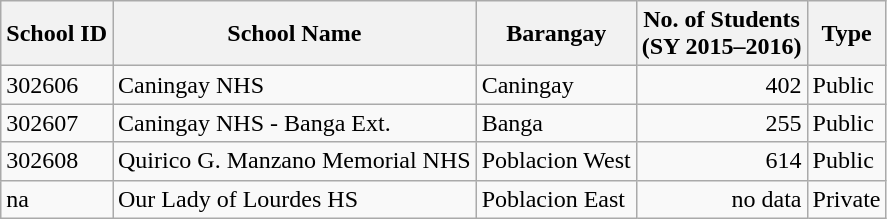<table class="wikitable sortable">
<tr>
<th>School ID</th>
<th>School Name</th>
<th>Barangay</th>
<th>No. of Students <br>(SY 2015–2016)</th>
<th>Type</th>
</tr>
<tr>
<td>302606</td>
<td>Caningay NHS</td>
<td>Caningay</td>
<td align="right">402</td>
<td>Public</td>
</tr>
<tr>
<td>302607</td>
<td>Caningay NHS - Banga Ext.</td>
<td>Banga</td>
<td align="right">255</td>
<td>Public</td>
</tr>
<tr>
<td>302608</td>
<td>Quirico G. Manzano Memorial NHS</td>
<td>Poblacion West</td>
<td align="right">614</td>
<td>Public</td>
</tr>
<tr>
<td>na</td>
<td>Our Lady of Lourdes HS</td>
<td>Poblacion East</td>
<td align="right">no data</td>
<td>Private</td>
</tr>
</table>
